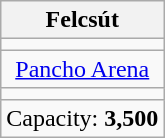<table class="wikitable" style="text-align:center">
<tr>
<th>Felcsút</th>
</tr>
<tr>
<td></td>
</tr>
<tr>
<td><a href='#'>Pancho Arena</a></td>
</tr>
<tr>
<td><small></small></td>
</tr>
<tr>
<td>Capacity: <strong>3,500</strong></td>
</tr>
</table>
